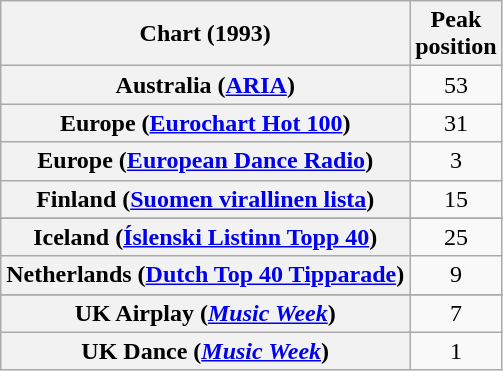<table class="wikitable sortable plainrowheaders" style="text-align:center">
<tr>
<th>Chart (1993)</th>
<th>Peak<br>position</th>
</tr>
<tr>
<th scope="row">Australia (<a href='#'>ARIA</a>)</th>
<td>53</td>
</tr>
<tr>
<th scope="row">Europe (<a href='#'>Eurochart Hot 100</a>)</th>
<td>31</td>
</tr>
<tr>
<th scope="row">Europe (<a href='#'>European Dance Radio</a>)</th>
<td>3</td>
</tr>
<tr>
<th scope="row">Finland (<a href='#'>Suomen virallinen lista</a>)</th>
<td>15</td>
</tr>
<tr>
</tr>
<tr>
<th scope="row">Iceland (<a href='#'>Íslenski Listinn Topp 40</a>)</th>
<td>25</td>
</tr>
<tr>
<th scope="row">Netherlands (<a href='#'>Dutch Top 40 Tipparade</a>)</th>
<td>9</td>
</tr>
<tr>
</tr>
<tr>
</tr>
<tr>
</tr>
<tr>
</tr>
<tr>
<th scope="row">UK Airplay (<em><a href='#'>Music Week</a></em>)</th>
<td>7</td>
</tr>
<tr>
<th scope="row">UK Dance (<em><a href='#'>Music Week</a></em>)</th>
<td>1</td>
</tr>
</table>
